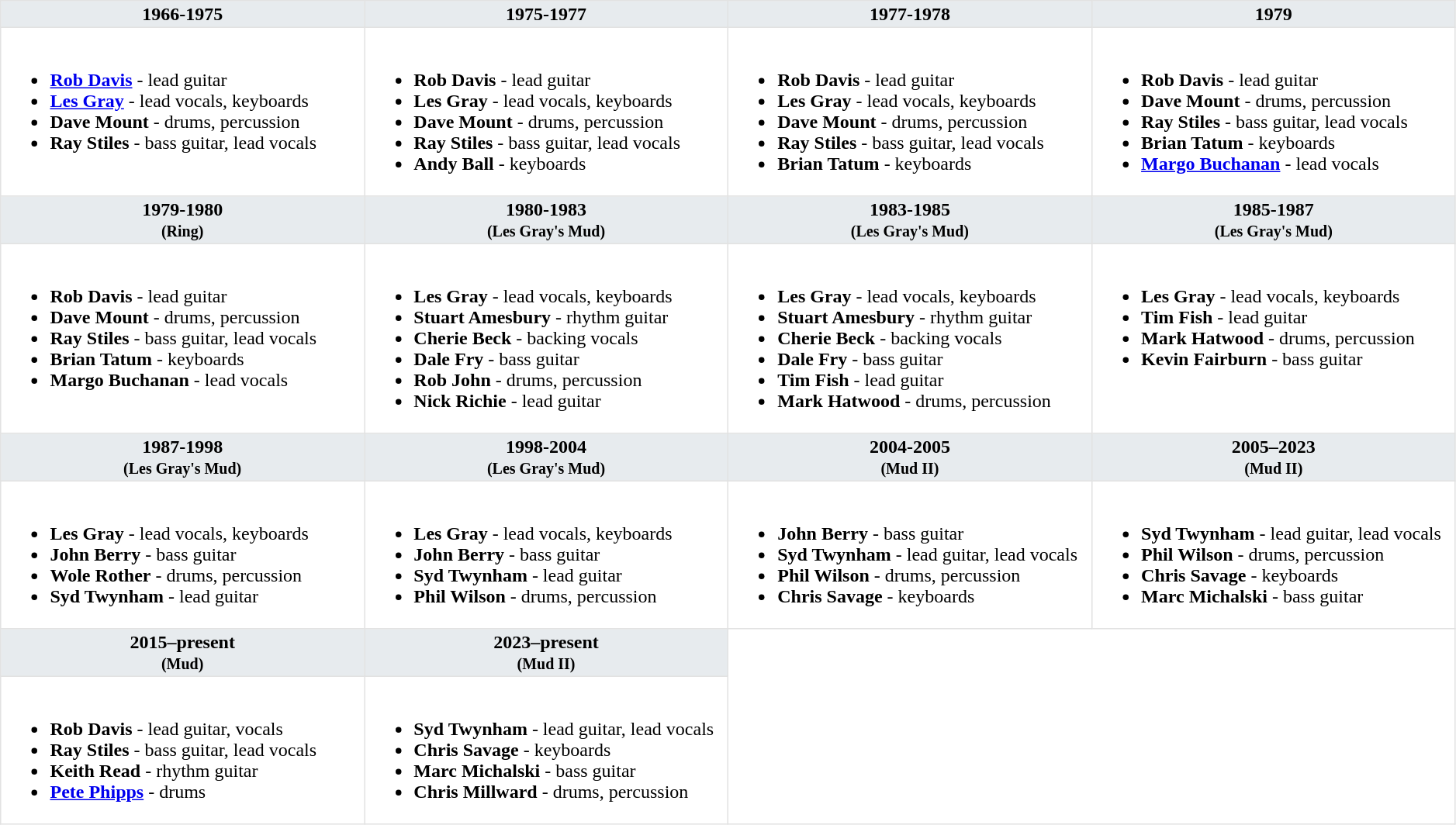<table class="toccolours" border="1" cellpadding="2" cellspacing="0"  style="float:width:375px; margin:0 0 1em 1em; border-collapse:collapse; border:1px solid #e2e2e2; width:99%;">
<tr>
<th style="vertical-align:top; background:#e7ebee; width:25%;">1966-1975</th>
<th style="vertical-align:top; background:#e7ebee; width:25%;">1975-1977</th>
<th style="vertical-align:top; background:#e7ebee; width:25%;">1977-1978</th>
<th style="vertical-align:top; background:#e7ebee; width:25%;">1979</th>
</tr>
<tr>
<td valign=top><br><ul><li><strong><a href='#'>Rob Davis</a></strong> - lead guitar</li><li><strong><a href='#'>Les Gray</a></strong> - lead vocals, keyboards</li><li><strong>Dave Mount</strong> - drums, percussion</li><li><strong>Ray Stiles</strong> - bass guitar, lead vocals</li></ul></td>
<td valign=top><br><ul><li><strong>Rob Davis</strong> - lead guitar</li><li><strong>Les Gray</strong> - lead vocals, keyboards</li><li><strong>Dave Mount</strong> - drums, percussion</li><li><strong>Ray Stiles</strong> - bass guitar, lead vocals</li><li><strong>Andy Ball</strong> - keyboards</li></ul></td>
<td valign=top><br><ul><li><strong>Rob Davis</strong> - lead guitar</li><li><strong>Les Gray</strong> - lead vocals, keyboards</li><li><strong>Dave Mount</strong> - drums, percussion</li><li><strong>Ray Stiles</strong> - bass guitar, lead vocals</li><li><strong>Brian Tatum</strong> - keyboards</li></ul></td>
<td valign=top><br><ul><li><strong>Rob Davis</strong> - lead guitar</li><li><strong>Dave Mount</strong> - drums, percussion</li><li><strong>Ray Stiles</strong> - bass guitar, lead vocals</li><li><strong>Brian Tatum</strong> - keyboards</li><li><strong><a href='#'>Margo Buchanan</a></strong> - lead vocals</li></ul></td>
</tr>
<tr>
<th style="vertical-align:top; background:#e7ebee; width:25%;">1979-1980<br><small>(Ring)</small></th>
<th style="vertical-align:top; background:#e7ebee; width:25%;">1980-1983<br><small>(Les Gray's Mud)</small></th>
<th style="vertical-align:top; background:#e7ebee; width:25%;">1983-1985<br><small>(Les Gray's Mud)</small></th>
<th style="vertical-align:top; background:#e7ebee; width:25%;">1985-1987<br><small>(Les Gray's Mud)</small></th>
</tr>
<tr>
<td valign=top><br><ul><li><strong>Rob Davis</strong> - lead guitar</li><li><strong>Dave Mount</strong> - drums, percussion</li><li><strong>Ray Stiles</strong> - bass guitar, lead vocals</li><li><strong>Brian Tatum</strong> - keyboards</li><li><strong>Margo Buchanan</strong> - lead vocals</li></ul></td>
<td valign=top><br><ul><li><strong>Les Gray</strong> - lead vocals, keyboards</li><li><strong>Stuart Amesbury</strong> - rhythm guitar</li><li><strong>Cherie Beck</strong> - backing vocals</li><li><strong>Dale Fry</strong> - bass guitar</li><li><strong>Rob John</strong> - drums, percussion</li><li><strong>Nick Richie</strong> - lead guitar</li></ul></td>
<td valign=top><br><ul><li><strong>Les Gray</strong> - lead vocals, keyboards</li><li><strong>Stuart Amesbury</strong> - rhythm guitar</li><li><strong>Cherie Beck</strong> - backing vocals</li><li><strong>Dale Fry</strong> - bass guitar</li><li><strong>Tim Fish</strong> - lead guitar</li><li><strong>Mark Hatwood</strong> - drums, percussion</li></ul></td>
<td valign=top><br><ul><li><strong>Les Gray</strong> - lead vocals, keyboards</li><li><strong>Tim Fish</strong> - lead guitar</li><li><strong>Mark Hatwood</strong> - drums, percussion</li><li><strong>Kevin Fairburn</strong> - bass guitar</li></ul></td>
</tr>
<tr>
<th style="vertical-align:top; background:#e7ebee; width:25%;">1987-1998<br><small>(Les Gray's Mud)</small></th>
<th style="vertical-align:top; background:#e7ebee; width:25%;">1998-2004<br><small>(Les Gray's Mud)</small></th>
<th style="vertical-align:top; background:#e7ebee; width:25%;">2004-2005<br><small>(Mud II)</small></th>
<th style="vertical-align:top; background:#e7ebee; width:25%;">2005–2023<br><small>(Mud II)</small></th>
</tr>
<tr>
<td valign=top><br><ul><li><strong>Les Gray</strong> - lead vocals, keyboards</li><li><strong>John Berry</strong> - bass guitar</li><li><strong>Wole Rother</strong> - drums, percussion</li><li><strong>Syd Twynham</strong> - lead guitar</li></ul></td>
<td valign=top><br><ul><li><strong>Les Gray</strong> - lead vocals, keyboards</li><li><strong>John Berry</strong> - bass guitar</li><li><strong>Syd Twynham</strong> - lead guitar</li><li><strong>Phil Wilson</strong> - drums, percussion</li></ul></td>
<td valign=top><br><ul><li><strong>John Berry</strong> - bass guitar</li><li><strong>Syd Twynham</strong> - lead guitar, lead vocals</li><li><strong>Phil Wilson</strong> - drums, percussion</li><li><strong>Chris Savage</strong> - keyboards</li></ul></td>
<td valign=top><br><ul><li><strong>Syd Twynham</strong> - lead guitar, lead vocals</li><li><strong>Phil Wilson</strong> - drums, percussion</li><li><strong>Chris Savage</strong> - keyboards</li><li><strong>Marc Michalski</strong> - bass guitar</li></ul></td>
</tr>
<tr>
<th style="vertical-align:top; background:#e7ebee; width:25%;">2015–present<br><small>(Mud)</small></th>
<th style="vertical-align:top; background:#e7ebee; width:25%;">2023–present<br><small>(Mud II)</small></th>
</tr>
<tr>
<td valign=top><br><ul><li><strong>Rob Davis</strong> - lead guitar, vocals</li><li><strong>Ray Stiles</strong> - bass guitar, lead vocals</li><li><strong>Keith Read</strong> - rhythm guitar</li><li><strong><a href='#'>Pete Phipps</a></strong> - drums</li></ul></td>
<td valign=top><br><ul><li><strong>Syd Twynham</strong> - lead guitar, lead vocals</li><li><strong>Chris Savage</strong> - keyboards</li><li><strong>Marc Michalski</strong> - bass guitar</li><li><strong>Chris Millward</strong> - drums, percussion</li></ul></td>
</tr>
</table>
